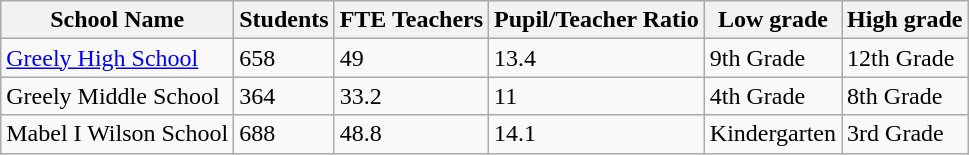<table class="wikitable">
<tr>
<th>School Name</th>
<th>Students</th>
<th>FTE Teachers</th>
<th>Pupil/Teacher Ratio</th>
<th>Low grade</th>
<th>High grade</th>
</tr>
<tr>
<td><a href='#'>Greely High School</a></td>
<td>658</td>
<td>49</td>
<td>13.4</td>
<td>9th Grade</td>
<td>12th Grade</td>
</tr>
<tr>
<td>Greely Middle School</td>
<td>364</td>
<td>33.2</td>
<td>11</td>
<td>4th Grade</td>
<td>8th Grade</td>
</tr>
<tr>
<td>Mabel I Wilson School</td>
<td>688</td>
<td>48.8</td>
<td>14.1</td>
<td>Kindergarten</td>
<td>3rd Grade</td>
</tr>
</table>
